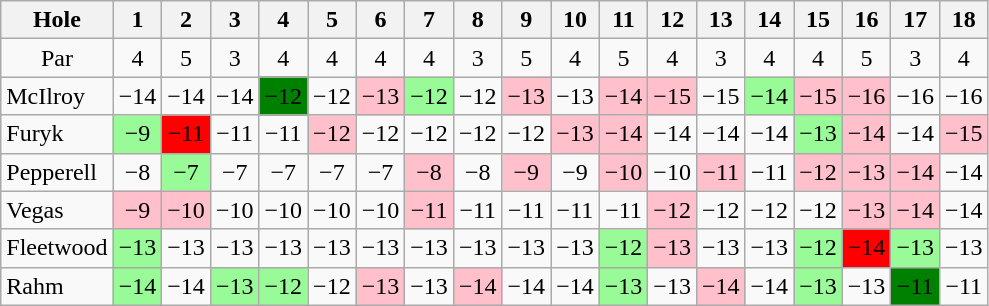<table class="wikitable" style="text-align:center; font-size:100%;">
<tr>
<th>Hole</th>
<th>1</th>
<th>2</th>
<th>3</th>
<th>4</th>
<th>5</th>
<th>6</th>
<th>7</th>
<th>8</th>
<th>9</th>
<th>10</th>
<th>11</th>
<th>12</th>
<th>13</th>
<th>14</th>
<th>15</th>
<th>16</th>
<th>17</th>
<th>18</th>
</tr>
<tr>
<td>Par</td>
<td>4</td>
<td>5</td>
<td>3</td>
<td>4</td>
<td>4</td>
<td>4</td>
<td>4</td>
<td>3</td>
<td>5</td>
<td>4</td>
<td>5</td>
<td>4</td>
<td>3</td>
<td>4</td>
<td>4</td>
<td>5</td>
<td>3</td>
<td>4</td>
</tr>
<tr>
<td align=left> McIlroy</td>
<td>−14</td>
<td>−14</td>
<td>−14</td>
<td style="background: Green;">−12</td>
<td>−12</td>
<td style="background: Pink;">−13</td>
<td style="background:PaleGreen;">−12</td>
<td>−12</td>
<td style="background: Pink;">−13</td>
<td>−13</td>
<td style="background: Pink;">−14</td>
<td style="background: Pink;">−15</td>
<td>−15</td>
<td style="background:PaleGreen;">−14</td>
<td style="background: Pink;">−15</td>
<td style="background: Pink;">−16</td>
<td>−16</td>
<td>−16</td>
</tr>
<tr>
<td align=left> Furyk</td>
<td style="background:PaleGreen;">−9</td>
<td style="background: Red;">−11</td>
<td>−11</td>
<td>−11</td>
<td style="background: Pink;">−12</td>
<td>−12</td>
<td>−12</td>
<td>−12</td>
<td>−12</td>
<td style="background: Pink;">−13</td>
<td style="background: Pink;">−14</td>
<td>−14</td>
<td>−14</td>
<td>−14</td>
<td style="background:PaleGreen;">−13</td>
<td style="background: Pink;">−14</td>
<td>−14</td>
<td style="background: Pink;">−15</td>
</tr>
<tr>
<td align=left> Pepperell</td>
<td>−8</td>
<td style="background:PaleGreen;">−7</td>
<td>−7</td>
<td>−7</td>
<td>−7</td>
<td>−7</td>
<td style="background: Pink;">−8</td>
<td>−8</td>
<td style="background: Pink;">−9</td>
<td>−9</td>
<td style="background: Pink;">−10</td>
<td>−10</td>
<td style="background: Pink;">−11</td>
<td>−11</td>
<td style="background: Pink;">−12</td>
<td style="background: Pink;">−13</td>
<td style="background: Pink;">−14</td>
<td>−14</td>
</tr>
<tr>
<td align=left> Vegas</td>
<td style="background: Pink;">−9</td>
<td style="background: Pink;">−10</td>
<td>−10</td>
<td>−10</td>
<td>−10</td>
<td>−10</td>
<td style="background: Pink;">−11</td>
<td>−11</td>
<td>−11</td>
<td>−11</td>
<td>−11</td>
<td style="background: Pink;">−12</td>
<td>−12</td>
<td>−12</td>
<td>−12</td>
<td style="background: Pink;">−13</td>
<td style="background: Pink;">−14</td>
<td>−14</td>
</tr>
<tr>
<td align=left> Fleetwood</td>
<td style="background:PaleGreen;">−13</td>
<td>−13</td>
<td>−13</td>
<td>−13</td>
<td>−13</td>
<td>−13</td>
<td>−13</td>
<td>−13</td>
<td>−13</td>
<td>−13</td>
<td style="background:PaleGreen;">−12</td>
<td style="background:Pink;">−13</td>
<td>−13</td>
<td>−13</td>
<td style="background:PaleGreen;">−12</td>
<td style="background:Red;">−14</td>
<td style="background:PaleGreen;">−13</td>
<td>−13</td>
</tr>
<tr>
<td align=left> Rahm</td>
<td style="background:PaleGreen;">−14</td>
<td>−14</td>
<td style="background:PaleGreen;">−13</td>
<td style="background:PaleGreen;">−12</td>
<td>−12</td>
<td style="background: Pink;">−13</td>
<td>−13</td>
<td style="background: Pink;">−14</td>
<td>−14</td>
<td>−14</td>
<td style="background:PaleGreen;">−13</td>
<td>−13</td>
<td style="background: Pink;">−14</td>
<td>−14</td>
<td style="background:PaleGreen;">−13</td>
<td>−13</td>
<td style="background: Green;">−11</td>
<td>−11</td>
</tr>
</table>
